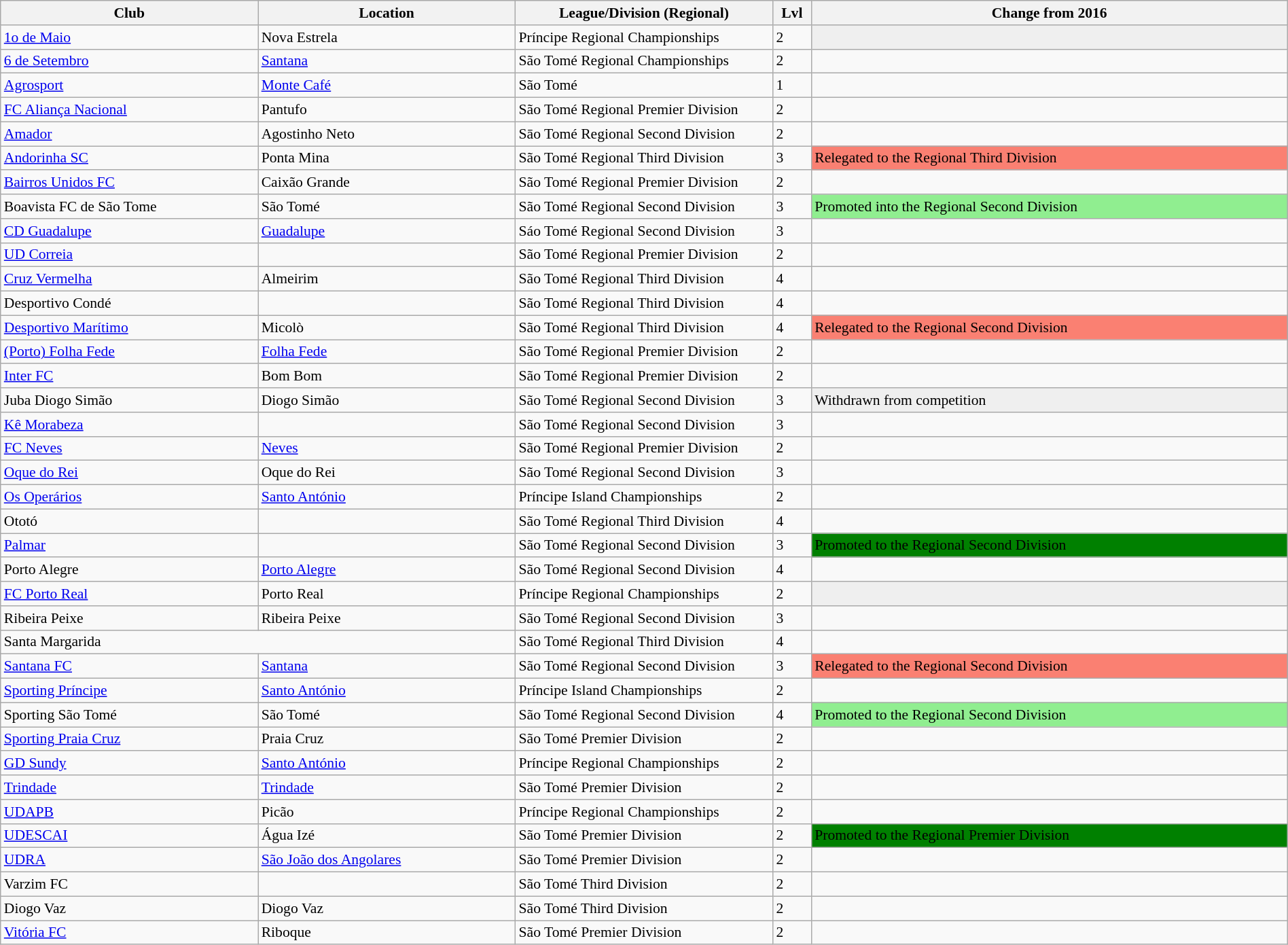<table class="wikitable sortable" width=100% style="font-size:90%">
<tr>
<th width=20%>Club</th>
<th width=20%>Location</th>
<th width=20%>League/Division (Regional)</th>
<th width=3%>Lvl</th>
<th width=37%>Change from 2016</th>
</tr>
<tr>
<td><a href='#'>1o de Maio</a></td>
<td>Nova Estrela</td>
<td>Príncipe Regional Championships</td>
<td>2</td>
<td bgcolor=EFEFEF></td>
</tr>
<tr>
<td><a href='#'>6 de Setembro</a></td>
<td><a href='#'>Santana</a></td>
<td>São Tomé Regional Championships</td>
<td>2</td>
<td></td>
</tr>
<tr>
<td><a href='#'>Agrosport</a></td>
<td><a href='#'>Monte Café</a></td>
<td>São Tomé</td>
<td>1</td>
<td></td>
</tr>
<tr>
<td><a href='#'>FC Aliança Nacional</a></td>
<td>Pantufo</td>
<td>São Tomé Regional Premier Division</td>
<td>2</td>
<td></td>
</tr>
<tr>
<td><a href='#'>Amador</a></td>
<td>Agostinho Neto</td>
<td>Sāo Tomé Regional Second Division</td>
<td>2</td>
<td></td>
</tr>
<tr>
<td><a href='#'>Andorinha SC</a></td>
<td>Ponta Mina</td>
<td>São Tomé Regional Third Division</td>
<td>3</td>
<td bgcolor=salmon>Relegated to the Regional Third Division</td>
</tr>
<tr>
<td><a href='#'>Bairros Unidos FC</a></td>
<td>Caixão Grande</td>
<td>São Tomé Regional Premier Division</td>
<td>2</td>
<td></td>
</tr>
<tr>
<td>Boavista FC de São Tome</td>
<td>São Tomé</td>
<td>São Tomé Regional Second Division</td>
<td>3</td>
<td bgcolor=lightgreen>Promoted into the Regional Second Division</td>
</tr>
<tr>
<td><a href='#'>CD Guadalupe</a></td>
<td><a href='#'>Guadalupe</a></td>
<td>Sáo Tomé Regional Second Division</td>
<td>3</td>
<td></td>
</tr>
<tr>
<td><a href='#'>UD Correia</a></td>
<td></td>
<td>São Tomé Regional Premier Division</td>
<td>2</td>
<td></td>
</tr>
<tr>
<td><a href='#'>Cruz Vermelha</a></td>
<td>Almeirim</td>
<td>São Tomé Regional Third Division</td>
<td>4</td>
<td></td>
</tr>
<tr>
<td>Desportivo Condé</td>
<td></td>
<td>São Tomé Regional Third Division</td>
<td>4</td>
<td></td>
</tr>
<tr>
<td><a href='#'>Desportivo Marítimo</a></td>
<td>Micolò</td>
<td>São Tomé Regional Third Division</td>
<td>4</td>
<td bgcolor=salmon>Relegated to the Regional Second Division</td>
</tr>
<tr>
<td><a href='#'>(Porto) Folha Fede</a></td>
<td><a href='#'>Folha Fede</a></td>
<td>São Tomé Regional Premier Division</td>
<td>2</td>
<td></td>
</tr>
<tr>
<td><a href='#'>Inter FC</a></td>
<td>Bom Bom</td>
<td>São Tomé Regional Premier Division</td>
<td>2</td>
<td></td>
</tr>
<tr>
<td>Juba Diogo Simão</td>
<td>Diogo Simão</td>
<td>São Tomé Regional Second Division</td>
<td>3</td>
<td bgcolor=EFEFEF>Withdrawn from competition</td>
</tr>
<tr>
<td><a href='#'>Kê Morabeza</a></td>
<td></td>
<td>São Tomé Regional Second Division</td>
<td>3</td>
<td></td>
</tr>
<tr>
<td><a href='#'>FC Neves</a></td>
<td><a href='#'>Neves</a></td>
<td>São Tomé Regional Premier Division</td>
<td>2</td>
<td></td>
</tr>
<tr>
<td><a href='#'>Oque do Rei</a></td>
<td>Oque do Rei</td>
<td>São Tomé Regional Second Division</td>
<td>3</td>
<td></td>
</tr>
<tr>
<td><a href='#'>Os Operários</a></td>
<td><a href='#'>Santo António</a></td>
<td>Príncipe Island Championships</td>
<td>2</td>
<td></td>
</tr>
<tr>
<td>Ototó</td>
<td></td>
<td>São Tomé Regional Third Division</td>
<td>4</td>
<td></td>
</tr>
<tr>
<td><a href='#'>Palmar</a></td>
<td></td>
<td>São Tomé Regional Second Division</td>
<td>3</td>
<td bgcolor=green>Promoted to the Regional Second Division</td>
</tr>
<tr>
<td>Porto Alegre</td>
<td><a href='#'>Porto Alegre</a></td>
<td>São Tomé Regional Second Division</td>
<td>4</td>
<td></td>
</tr>
<tr>
<td><a href='#'>FC Porto Real</a></td>
<td>Porto Real</td>
<td>Príncipe Regional Championships</td>
<td>2</td>
<td bgcolor=EFEFEF></td>
</tr>
<tr>
<td>Ribeira Peixe</td>
<td>Ribeira Peixe</td>
<td>São Tomé Regional Second Division</td>
<td>3</td>
<td></td>
</tr>
<tr>
<td colspan=2>Santa Margarida</td>
<td>São Tomé Regional Third Division</td>
<td>4</td>
<td></td>
</tr>
<tr>
<td><a href='#'>Santana FC</a></td>
<td><a href='#'>Santana</a></td>
<td>São Tomé Regional Second Division</td>
<td>3</td>
<td bgcolor=salmon>Relegated to the Regional Second Division</td>
</tr>
<tr>
<td><a href='#'>Sporting Príncipe</a></td>
<td><a href='#'>Santo António</a></td>
<td>Príncipe Island Championships</td>
<td>2</td>
<td></td>
</tr>
<tr>
<td>Sporting São Tomé</td>
<td>São Tomé</td>
<td>São Tomé Regional Second Division</td>
<td>4</td>
<td bgcolor=lightgreen>Promoted to the Regional Second Division</td>
</tr>
<tr>
<td><a href='#'>Sporting Praia Cruz</a></td>
<td>Praia Cruz</td>
<td>São Tomé Premier Division</td>
<td>2</td>
<td></td>
</tr>
<tr>
<td><a href='#'>GD Sundy</a></td>
<td><a href='#'>Santo António</a></td>
<td>Príncipe Regional Championships</td>
<td>2</td>
<td></td>
</tr>
<tr>
<td><a href='#'>Trindade</a></td>
<td><a href='#'>Trindade</a></td>
<td>São Tomé Premier Division</td>
<td>2</td>
<td></td>
</tr>
<tr>
<td><a href='#'>UDAPB</a></td>
<td>Picão</td>
<td>Príncipe Regional Championships</td>
<td>2</td>
<td></td>
</tr>
<tr>
<td><a href='#'>UDESCAI</a></td>
<td>Água Izé</td>
<td>São Tomé Premier Division</td>
<td>2</td>
<td bgcolor=green>Promoted to the Regional Premier Division</td>
</tr>
<tr>
<td><a href='#'>UDRA</a></td>
<td><a href='#'>São João dos Angolares</a></td>
<td>São Tomé Premier Division</td>
<td>2</td>
<td></td>
</tr>
<tr>
<td>Varzim FC</td>
<td></td>
<td>São Tomé Third Division</td>
<td>2</td>
<td></td>
</tr>
<tr>
<td>Diogo Vaz</td>
<td>Diogo Vaz</td>
<td>São Tomé Third Division</td>
<td>2</td>
<td></td>
</tr>
<tr>
<td><a href='#'>Vitória FC</a></td>
<td>Riboque</td>
<td>São Tomé Premier Division</td>
<td>2</td>
<td></td>
</tr>
</table>
